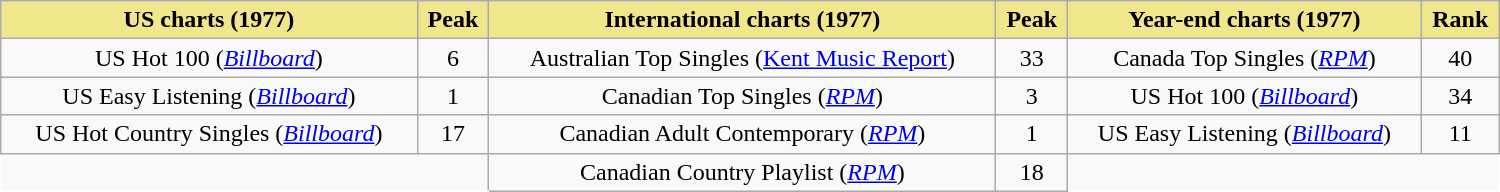<table class="wikitable" style="text-align: center; width: 1000px">
<tr>
<th style="background:#F0E68C">US charts (1977)</th>
<th style="background:#F0E68C">Peak</th>
<th style="background:#F0E68C">International charts (1977)</th>
<th style="background:#F0E68C">Peak</th>
<th style="background:#F0E68C">Year-end charts (1977)</th>
<th style="background:#F0E68C">Rank</th>
</tr>
<tr>
<td>US Hot 100 (<em><a href='#'>Billboard</a></em>)</td>
<td>6</td>
<td>Australian Top Singles (<a href='#'>Kent Music Report</a>)</td>
<td>33</td>
<td>Canada Top Singles (<em><a href='#'>RPM</a></em>)</td>
<td>40</td>
</tr>
<tr>
<td>US Easy Listening (<em><a href='#'>Billboard</a></em>)</td>
<td>1</td>
<td>Canadian Top Singles (<em><a href='#'>RPM</a></em>)</td>
<td>3</td>
<td>US Hot 100 (<em><a href='#'>Billboard</a></em>)</td>
<td>34</td>
</tr>
<tr>
<td>US Hot Country Singles (<em><a href='#'>Billboard</a></em>)</td>
<td>17</td>
<td>Canadian Adult Contemporary (<em><a href='#'>RPM</a></em>)</td>
<td>1</td>
<td>US Easy Listening (<em><a href='#'>Billboard</a></em>)</td>
<td>11</td>
</tr>
<tr>
<td colspan="2" style="border-bottom: 1px solid white; border-left: 1px solid white"></td>
<td>Canadian Country Playlist (<em><a href='#'>RPM</a></em>)</td>
<td>18</td>
<td colspan="2" style="border: 1px solid white"></td>
</tr>
</table>
